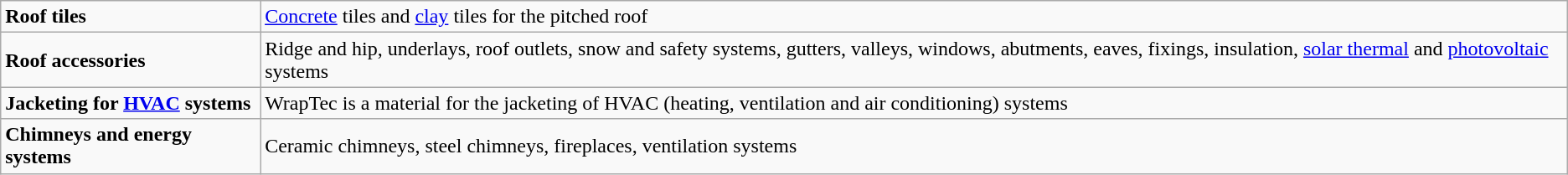<table class="wikitable">
<tr>
<td><strong>Roof tiles</strong></td>
<td><a href='#'>Concrete</a> tiles and <a href='#'>clay</a> tiles for the pitched roof</td>
</tr>
<tr>
<td><strong>Roof accessories</strong></td>
<td>Ridge and hip, underlays, roof outlets, snow and safety systems, gutters, valleys, windows, abutments, eaves, fixings, insulation, <a href='#'>solar thermal</a> and <a href='#'>photovoltaic</a> systems</td>
</tr>
<tr>
<td><strong>Jacketing for <a href='#'>HVAC</a> systems</strong></td>
<td>WrapTec is a material for the jacketing of HVAC (heating, ventilation and air conditioning) systems</td>
</tr>
<tr>
<td><strong>Chimneys and energy systems</strong></td>
<td>Ceramic chimneys, steel chimneys, fireplaces, ventilation systems</td>
</tr>
</table>
